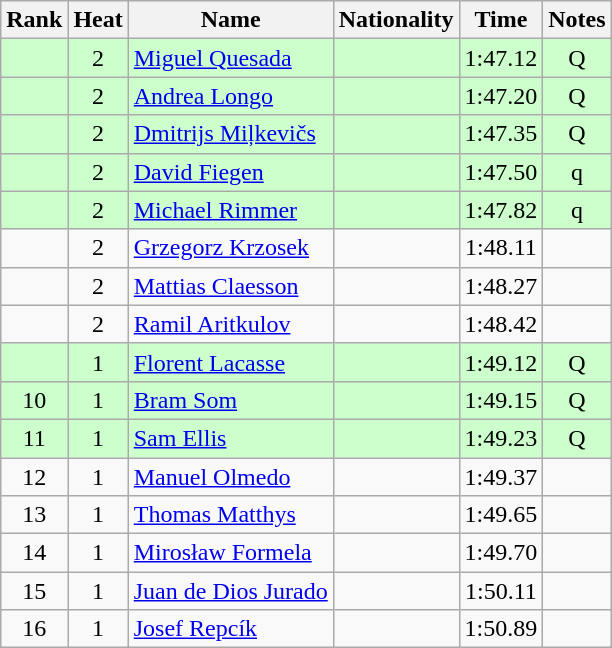<table class="wikitable sortable" style="text-align:center">
<tr>
<th>Rank</th>
<th>Heat</th>
<th>Name</th>
<th>Nationality</th>
<th>Time</th>
<th>Notes</th>
</tr>
<tr bgcolor=ccffcc>
<td></td>
<td>2</td>
<td align=left><a href='#'>Miguel Quesada</a></td>
<td align=left></td>
<td>1:47.12</td>
<td>Q</td>
</tr>
<tr bgcolor=ccffcc>
<td></td>
<td>2</td>
<td align=left><a href='#'>Andrea Longo</a></td>
<td align=left></td>
<td>1:47.20</td>
<td>Q</td>
</tr>
<tr bgcolor=ccffcc>
<td></td>
<td>2</td>
<td align=left><a href='#'>Dmitrijs Miļkevičs</a></td>
<td align=left></td>
<td>1:47.35</td>
<td>Q</td>
</tr>
<tr bgcolor=ccffcc>
<td></td>
<td>2</td>
<td align=left><a href='#'>David Fiegen</a></td>
<td align=left></td>
<td>1:47.50</td>
<td>q</td>
</tr>
<tr bgcolor=ccffcc>
<td></td>
<td>2</td>
<td align=left><a href='#'>Michael Rimmer</a></td>
<td align=left></td>
<td>1:47.82</td>
<td>q</td>
</tr>
<tr>
<td></td>
<td>2</td>
<td align=left><a href='#'>Grzegorz Krzosek</a></td>
<td align=left></td>
<td>1:48.11</td>
<td></td>
</tr>
<tr>
<td></td>
<td>2</td>
<td align=left><a href='#'>Mattias Claesson</a></td>
<td align=left></td>
<td>1:48.27</td>
<td></td>
</tr>
<tr>
<td></td>
<td>2</td>
<td align=left><a href='#'>Ramil Aritkulov</a></td>
<td align=left></td>
<td>1:48.42</td>
<td></td>
</tr>
<tr bgcolor=ccffcc>
<td></td>
<td>1</td>
<td align=left><a href='#'>Florent Lacasse</a></td>
<td align=left></td>
<td>1:49.12</td>
<td>Q</td>
</tr>
<tr bgcolor=ccffcc>
<td>10</td>
<td>1</td>
<td align=left><a href='#'>Bram Som</a></td>
<td align=left></td>
<td>1:49.15</td>
<td>Q</td>
</tr>
<tr bgcolor=ccffcc>
<td>11</td>
<td>1</td>
<td align=left><a href='#'>Sam Ellis</a></td>
<td align=left></td>
<td>1:49.23</td>
<td>Q</td>
</tr>
<tr>
<td>12</td>
<td>1</td>
<td align=left><a href='#'>Manuel Olmedo</a></td>
<td align=left></td>
<td>1:49.37</td>
<td></td>
</tr>
<tr>
<td>13</td>
<td>1</td>
<td align=left><a href='#'>Thomas Matthys</a></td>
<td align=left></td>
<td>1:49.65</td>
<td></td>
</tr>
<tr>
<td>14</td>
<td>1</td>
<td align=left><a href='#'>Mirosław Formela</a></td>
<td align=left></td>
<td>1:49.70</td>
<td></td>
</tr>
<tr>
<td>15</td>
<td>1</td>
<td align=left><a href='#'>Juan de Dios Jurado</a></td>
<td align=left></td>
<td>1:50.11</td>
<td></td>
</tr>
<tr>
<td>16</td>
<td>1</td>
<td align=left><a href='#'>Josef Repcík</a></td>
<td align=left></td>
<td>1:50.89</td>
<td></td>
</tr>
</table>
